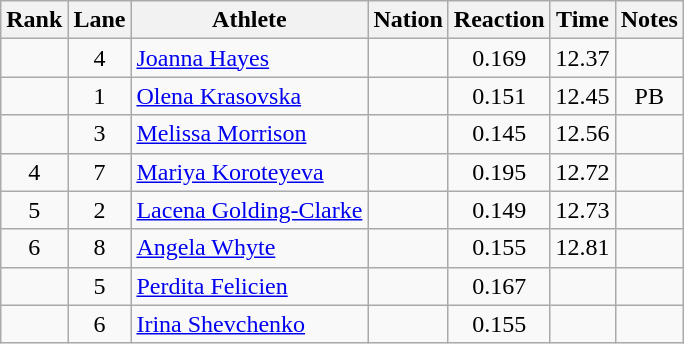<table class="wikitable sortable" style="text-align:center">
<tr>
<th>Rank</th>
<th>Lane</th>
<th>Athlete</th>
<th>Nation</th>
<th>Reaction</th>
<th>Time</th>
<th>Notes</th>
</tr>
<tr>
<td></td>
<td>4</td>
<td align=left><a href='#'>Joanna Hayes</a></td>
<td align=left></td>
<td>0.169</td>
<td>12.37</td>
<td></td>
</tr>
<tr>
<td></td>
<td>1</td>
<td align=left><a href='#'>Olena Krasovska</a></td>
<td align=left></td>
<td>0.151</td>
<td>12.45</td>
<td>PB</td>
</tr>
<tr>
<td></td>
<td>3</td>
<td align=left><a href='#'>Melissa Morrison</a></td>
<td align=left></td>
<td>0.145</td>
<td>12.56</td>
<td></td>
</tr>
<tr>
<td>4</td>
<td>7</td>
<td align=left><a href='#'>Mariya Koroteyeva</a></td>
<td align=left></td>
<td>0.195</td>
<td>12.72</td>
<td></td>
</tr>
<tr>
<td>5</td>
<td>2</td>
<td align=left><a href='#'>Lacena Golding-Clarke</a></td>
<td align=left></td>
<td>0.149</td>
<td>12.73</td>
<td></td>
</tr>
<tr>
<td>6</td>
<td>8</td>
<td align=left><a href='#'>Angela Whyte</a></td>
<td align=left></td>
<td>0.155</td>
<td>12.81</td>
<td></td>
</tr>
<tr>
<td></td>
<td>5</td>
<td align=left><a href='#'>Perdita Felicien</a></td>
<td align=left></td>
<td>0.167</td>
<td></td>
<td></td>
</tr>
<tr>
<td></td>
<td>6</td>
<td align=left><a href='#'>Irina Shevchenko</a></td>
<td align=left></td>
<td>0.155</td>
<td></td>
<td></td>
</tr>
</table>
